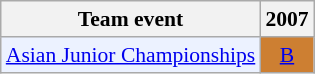<table class="wikitable" style="font-size: 90%; text-align:center">
<tr>
<th>Team event</th>
<th>2007</th>
</tr>
<tr>
<td bgcolor="#ECF2FF"; align="left"><a href='#'>Asian Junior Championships</a></td>
<td bgcolor=CD7F32><a href='#'>B</a></td>
</tr>
</table>
